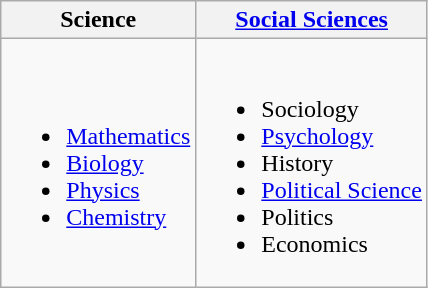<table class="wikitable">
<tr>
<th><strong>Science </strong></th>
<th><strong><a href='#'>Social Sciences</a> </strong></th>
</tr>
<tr>
<td><br><ul><li><a href='#'>Mathematics</a></li><li><a href='#'>Biology</a></li><li><a href='#'>Physics</a></li><li><a href='#'>Chemistry</a></li></ul></td>
<td><br><ul><li>Sociology</li><li><a href='#'>Psychology</a></li><li>History</li><li><a href='#'>Political Science</a></li><li>Politics</li><li>Economics</li></ul></td>
</tr>
</table>
